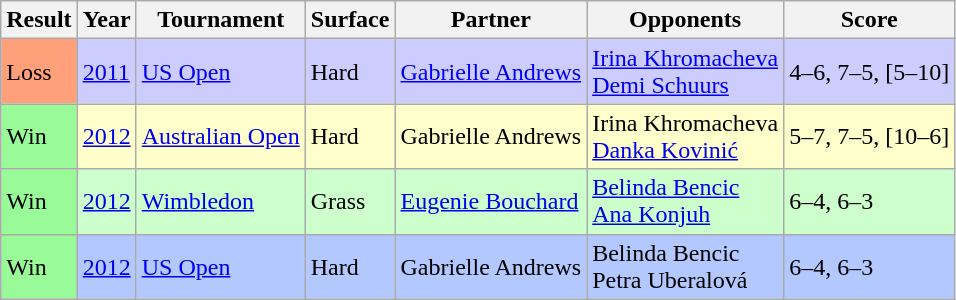<table class="sortable wikitable">
<tr>
<th>Result</th>
<th>Year</th>
<th>Tournament</th>
<th>Surface</th>
<th>Partner</th>
<th>Opponents</th>
<th class="unsortable">Score</th>
</tr>
<tr style="background:#ccccff;">
<td style="background:#ffa07a;">Loss</td>
<td><a href='#'>2011</a></td>
<td><a href='#'>US Open</a></td>
<td>Hard</td>
<td> <a href='#'>Gabrielle Andrews</a></td>
<td> <a href='#'>Irina Khromacheva</a> <br>  <a href='#'>Demi Schuurs</a></td>
<td>4–6, 7–5, [5–10]</td>
</tr>
<tr style="background:#ffc;">
<td style="background:#98fb98;">Win</td>
<td><a href='#'>2012</a></td>
<td><a href='#'>Australian Open</a></td>
<td>Hard</td>
<td> Gabrielle Andrews</td>
<td> Irina Khromacheva <br>  <a href='#'>Danka Kovinić</a></td>
<td>5–7, 7–5, [10–6]</td>
</tr>
<tr style="background:#ccffcc;">
<td style="background:#98fb98;">Win</td>
<td><a href='#'>2012</a></td>
<td><a href='#'>Wimbledon</a></td>
<td>Grass</td>
<td> <a href='#'>Eugenie Bouchard</a></td>
<td> <a href='#'>Belinda Bencic</a> <br>  <a href='#'>Ana Konjuh</a></td>
<td>6–4, 6–3</td>
</tr>
<tr style="background:#b2c8ff;">
<td style="background:#98fb98;">Win</td>
<td><a href='#'>2012</a></td>
<td><a href='#'>US Open</a></td>
<td>Hard</td>
<td> Gabrielle Andrews</td>
<td> Belinda Bencic <br>  Petra Uberalová</td>
<td>6–4, 6–3</td>
</tr>
</table>
